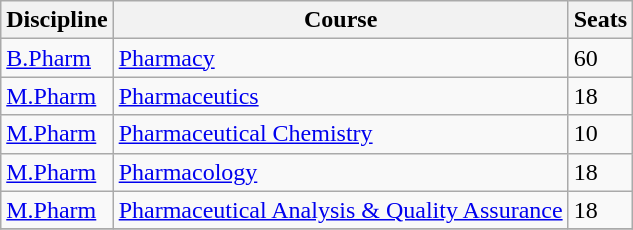<table class="wikitable">
<tr>
<th>Discipline</th>
<th>Course</th>
<th>Seats</th>
</tr>
<tr>
<td><a href='#'>B.Pharm</a></td>
<td><a href='#'>Pharmacy</a></td>
<td>60</td>
</tr>
<tr>
<td><a href='#'>M.Pharm</a></td>
<td><a href='#'>Pharmaceutics</a></td>
<td>18</td>
</tr>
<tr>
<td><a href='#'>M.Pharm</a></td>
<td><a href='#'>Pharmaceutical Chemistry</a></td>
<td>10</td>
</tr>
<tr>
<td><a href='#'>M.Pharm</a></td>
<td><a href='#'>Pharmacology</a></td>
<td>18</td>
</tr>
<tr>
<td><a href='#'>M.Pharm</a></td>
<td><a href='#'>Pharmaceutical Analysis & Quality Assurance</a></td>
<td>18</td>
</tr>
<tr>
</tr>
</table>
